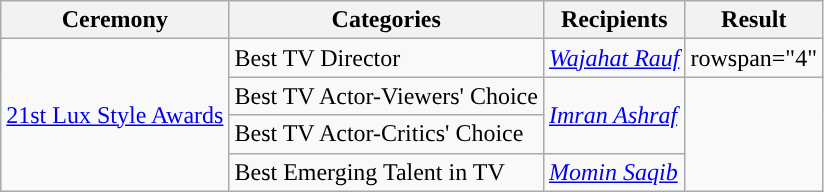<table class="wikitable style">
<tr>
<th>Ceremony</th>
<th>Categories</th>
<th>Recipients</th>
<th>Result</th>
</tr>
<tr>
<td rowspan="7"><a href='#'>21st Lux Style Awards</a></td>
<td>Best TV Director</td>
<td><em><a href='#'>Wajahat Rauf</a></em></td>
<td>rowspan="4" </td>
</tr>
<tr>
<td>Best TV Actor-Viewers' Choice</td>
<td rowspan="2"><em><a href='#'>Imran Ashraf</a></em></td>
</tr>
<tr>
<td>Best TV Actor-Critics' Choice</td>
</tr>
<tr>
<td>Best Emerging Talent in TV</td>
<td><em><a href='#'>Momin Saqib</a></em></td>
</tr>
</table>
